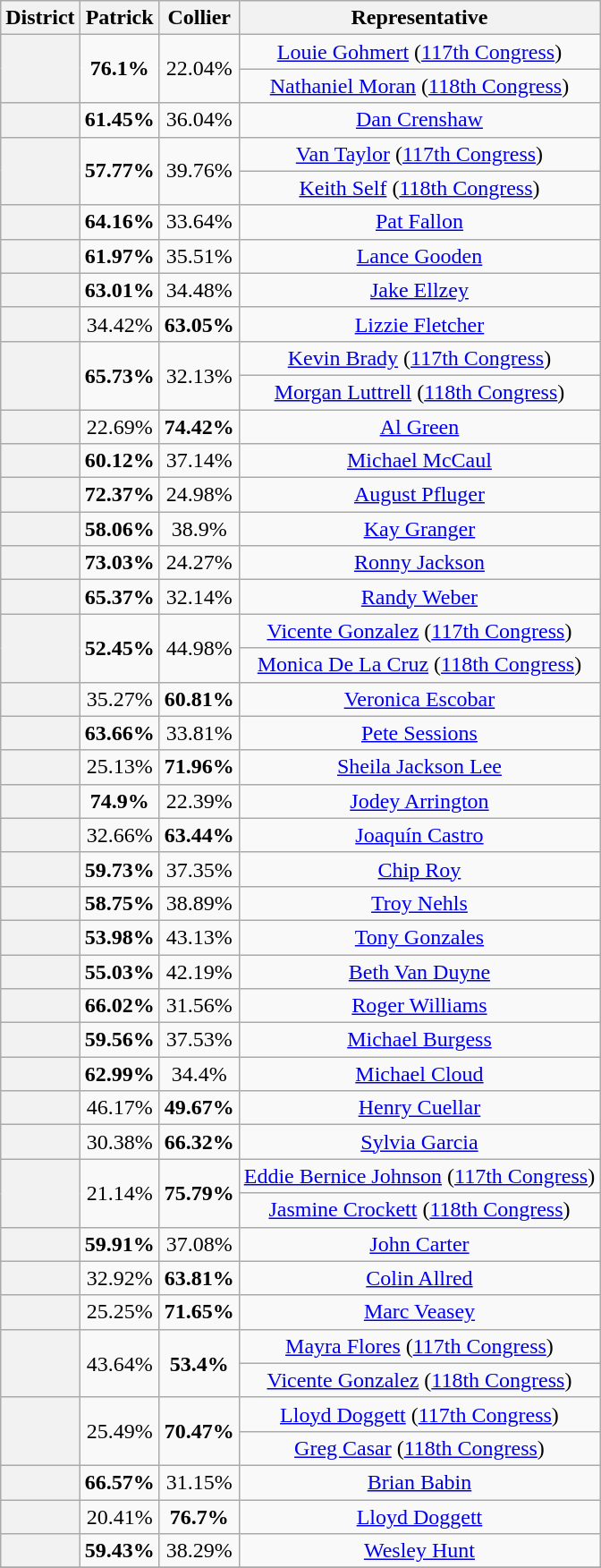<table class="wikitable sortable">
<tr>
<th>District</th>
<th>Patrick</th>
<th>Collier</th>
<th>Representative</th>
</tr>
<tr align=center>
<th rowspan=2 ></th>
<td rowspan=2><strong>76.1%</strong></td>
<td rowspan=2>22.04%</td>
<td><a href='#'>Louie Gohmert</a> (<a href='#'>117th Congress</a>)</td>
</tr>
<tr align=center>
<td><a href='#'>Nathaniel Moran</a> (<a href='#'>118th Congress</a>)</td>
</tr>
<tr align=center>
<th></th>
<td><strong>61.45%</strong></td>
<td>36.04%</td>
<td><a href='#'>Dan Crenshaw</a></td>
</tr>
<tr align=center>
<th rowspan=2 ></th>
<td rowspan=2><strong>57.77%</strong></td>
<td rowspan=2>39.76%</td>
<td><a href='#'>Van Taylor</a> (<a href='#'>117th Congress</a>)</td>
</tr>
<tr align=center>
<td><a href='#'>Keith Self</a> (<a href='#'>118th Congress</a>)</td>
</tr>
<tr align=center>
<th></th>
<td><strong>64.16%</strong></td>
<td>33.64%</td>
<td><a href='#'>Pat Fallon</a></td>
</tr>
<tr align=center>
<th></th>
<td><strong>61.97%</strong></td>
<td>35.51%</td>
<td><a href='#'>Lance Gooden</a></td>
</tr>
<tr align=center>
<th></th>
<td><strong>63.01%</strong></td>
<td>34.48%</td>
<td><a href='#'>Jake Ellzey</a></td>
</tr>
<tr align=center>
<th></th>
<td>34.42%</td>
<td><strong>63.05%</strong></td>
<td><a href='#'>Lizzie Fletcher</a></td>
</tr>
<tr align=center>
<th rowspan=2 ></th>
<td rowspan=2><strong>65.73%</strong></td>
<td rowspan=2>32.13%</td>
<td><a href='#'>Kevin Brady</a> (<a href='#'>117th Congress</a>)</td>
</tr>
<tr align=center>
<td><a href='#'>Morgan Luttrell</a> (<a href='#'>118th Congress</a>)</td>
</tr>
<tr align=center>
<th></th>
<td>22.69%</td>
<td><strong>74.42%</strong></td>
<td><a href='#'>Al Green</a></td>
</tr>
<tr align=center>
<th></th>
<td><strong>60.12%</strong></td>
<td>37.14%</td>
<td><a href='#'>Michael McCaul</a></td>
</tr>
<tr align=center>
<th></th>
<td><strong>72.37%</strong></td>
<td>24.98%</td>
<td><a href='#'>August Pfluger</a></td>
</tr>
<tr align=center>
<th></th>
<td><strong>58.06%</strong></td>
<td>38.9%</td>
<td><a href='#'>Kay Granger</a></td>
</tr>
<tr align=center>
<th></th>
<td><strong>73.03%</strong></td>
<td>24.27%</td>
<td><a href='#'>Ronny Jackson</a></td>
</tr>
<tr align=center>
<th></th>
<td><strong>65.37%</strong></td>
<td>32.14%</td>
<td><a href='#'>Randy Weber</a></td>
</tr>
<tr align=center>
<th rowspan=2 ></th>
<td rowspan=2><strong>52.45%</strong></td>
<td rowspan=2>44.98%</td>
<td><a href='#'>Vicente Gonzalez</a> (<a href='#'>117th Congress</a>)</td>
</tr>
<tr align=center>
<td><a href='#'>Monica De La Cruz</a> (<a href='#'>118th Congress</a>)</td>
</tr>
<tr align=center>
<th></th>
<td>35.27%</td>
<td><strong>60.81%</strong></td>
<td><a href='#'>Veronica Escobar</a></td>
</tr>
<tr align=center>
<th></th>
<td><strong>63.66%</strong></td>
<td>33.81%</td>
<td><a href='#'>Pete Sessions</a></td>
</tr>
<tr align=center>
<th></th>
<td>25.13%</td>
<td><strong>71.96%</strong></td>
<td><a href='#'>Sheila Jackson Lee</a></td>
</tr>
<tr align=center>
<th></th>
<td><strong>74.9%</strong></td>
<td>22.39%</td>
<td><a href='#'>Jodey Arrington</a></td>
</tr>
<tr align=center>
<th></th>
<td>32.66%</td>
<td><strong>63.44%</strong></td>
<td><a href='#'>Joaquín Castro</a></td>
</tr>
<tr align=center>
<th></th>
<td><strong>59.73%</strong></td>
<td>37.35%</td>
<td><a href='#'>Chip Roy</a></td>
</tr>
<tr align=center>
<th></th>
<td><strong>58.75%</strong></td>
<td>38.89%</td>
<td><a href='#'>Troy Nehls</a></td>
</tr>
<tr align=center>
<th></th>
<td><strong>53.98%</strong></td>
<td>43.13%</td>
<td><a href='#'>Tony Gonzales</a></td>
</tr>
<tr align=center>
<th></th>
<td><strong>55.03%</strong></td>
<td>42.19%</td>
<td><a href='#'>Beth Van Duyne</a></td>
</tr>
<tr align=center>
<th></th>
<td><strong>66.02%</strong></td>
<td>31.56%</td>
<td><a href='#'>Roger Williams</a></td>
</tr>
<tr align=center>
<th></th>
<td><strong>59.56%</strong></td>
<td>37.53%</td>
<td><a href='#'>Michael Burgess</a></td>
</tr>
<tr align=center>
<th></th>
<td><strong>62.99%</strong></td>
<td>34.4%</td>
<td><a href='#'>Michael Cloud</a></td>
</tr>
<tr align=center>
<th></th>
<td>46.17%</td>
<td><strong>49.67%</strong></td>
<td><a href='#'>Henry Cuellar</a></td>
</tr>
<tr align=center>
<th></th>
<td>30.38%</td>
<td><strong>66.32%</strong></td>
<td><a href='#'>Sylvia Garcia</a></td>
</tr>
<tr align=center>
<th rowspan=2 ></th>
<td rowspan=2>21.14%</td>
<td rowspan=2><strong>75.79%</strong></td>
<td><a href='#'>Eddie Bernice Johnson</a> (<a href='#'>117th Congress</a>)</td>
</tr>
<tr align=center>
<td><a href='#'>Jasmine Crockett</a> (<a href='#'>118th Congress</a>)</td>
</tr>
<tr align=center>
<th></th>
<td><strong>59.91%</strong></td>
<td>37.08%</td>
<td><a href='#'>John Carter</a></td>
</tr>
<tr align=center>
<th></th>
<td>32.92%</td>
<td><strong>63.81%</strong></td>
<td><a href='#'>Colin Allred</a></td>
</tr>
<tr align=center>
<th></th>
<td>25.25%</td>
<td><strong>71.65%</strong></td>
<td><a href='#'>Marc Veasey</a></td>
</tr>
<tr align=center>
<th rowspan=2 ></th>
<td rowspan=2>43.64%</td>
<td rowspan=2><strong>53.4%</strong></td>
<td><a href='#'>Mayra Flores</a> (<a href='#'>117th Congress</a>)</td>
</tr>
<tr align=center>
<td><a href='#'>Vicente Gonzalez</a> (<a href='#'>118th Congress</a>)</td>
</tr>
<tr align=center>
<th rowspan=2 ></th>
<td rowspan=2>25.49%</td>
<td rowspan=2><strong>70.47%</strong></td>
<td><a href='#'>Lloyd Doggett</a> (<a href='#'>117th Congress</a>)</td>
</tr>
<tr align=center>
<td><a href='#'>Greg Casar</a> (<a href='#'>118th Congress</a>)</td>
</tr>
<tr align=center>
<th></th>
<td><strong>66.57%</strong></td>
<td>31.15%</td>
<td><a href='#'>Brian Babin</a></td>
</tr>
<tr align=center>
<th></th>
<td>20.41%</td>
<td><strong>76.7%</strong></td>
<td><a href='#'>Lloyd Doggett</a></td>
</tr>
<tr align=center>
<th></th>
<td><strong>59.43%</strong></td>
<td>38.29%</td>
<td><a href='#'>Wesley Hunt</a></td>
</tr>
<tr align=center>
</tr>
</table>
